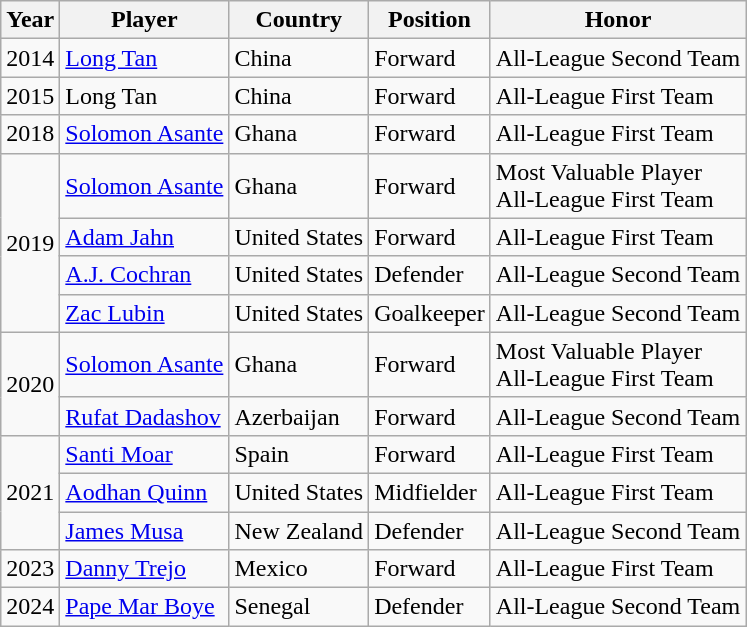<table class="wikitable">
<tr>
<th>Year</th>
<th>Player</th>
<th>Country</th>
<th>Position</th>
<th>Honor</th>
</tr>
<tr>
<td>2014</td>
<td><a href='#'>Long Tan</a></td>
<td> China</td>
<td>Forward</td>
<td>All-League Second Team</td>
</tr>
<tr>
<td>2015</td>
<td>Long Tan</td>
<td> China</td>
<td>Forward</td>
<td>All-League First Team</td>
</tr>
<tr>
<td>2018</td>
<td><a href='#'>Solomon Asante</a></td>
<td> Ghana</td>
<td>Forward</td>
<td>All-League First Team</td>
</tr>
<tr>
<td rowspan=4>2019</td>
<td><a href='#'>Solomon Asante</a></td>
<td> Ghana</td>
<td>Forward</td>
<td>Most Valuable Player<br>All-League First Team</td>
</tr>
<tr>
<td><a href='#'>Adam Jahn</a></td>
<td> United States</td>
<td>Forward</td>
<td>All-League First Team</td>
</tr>
<tr>
<td><a href='#'>A.J. Cochran</a></td>
<td> United States</td>
<td>Defender</td>
<td>All-League Second Team</td>
</tr>
<tr>
<td><a href='#'>Zac Lubin</a></td>
<td> United States</td>
<td>Goalkeeper</td>
<td>All-League Second Team</td>
</tr>
<tr>
<td rowspan=2>2020</td>
<td><a href='#'>Solomon Asante</a></td>
<td> Ghana</td>
<td>Forward</td>
<td>Most Valuable Player<br>All-League First Team</td>
</tr>
<tr>
<td><a href='#'>Rufat Dadashov</a></td>
<td> Azerbaijan</td>
<td>Forward</td>
<td>All-League Second Team</td>
</tr>
<tr>
<td rowspan=3>2021</td>
<td><a href='#'>Santi Moar</a></td>
<td> Spain</td>
<td>Forward</td>
<td>All-League First Team</td>
</tr>
<tr>
<td><a href='#'>Aodhan Quinn</a></td>
<td> United States</td>
<td>Midfielder</td>
<td>All-League First Team</td>
</tr>
<tr>
<td><a href='#'>James Musa</a></td>
<td> New Zealand</td>
<td>Defender</td>
<td>All-League Second Team</td>
</tr>
<tr>
<td>2023</td>
<td><a href='#'>Danny Trejo</a></td>
<td> Mexico</td>
<td>Forward</td>
<td>All-League First Team</td>
</tr>
<tr>
<td>2024</td>
<td><a href='#'>Pape Mar Boye</a></td>
<td> Senegal</td>
<td>Defender</td>
<td>All-League Second Team</td>
</tr>
</table>
